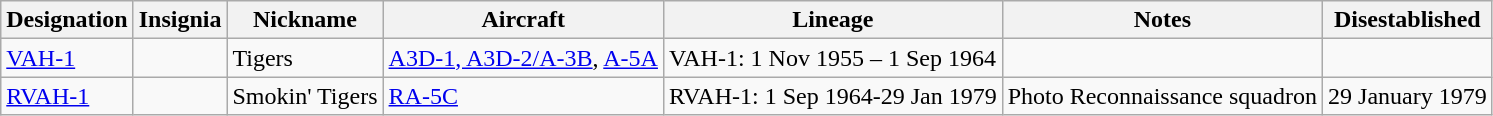<table class="wikitable">
<tr>
<th>Designation</th>
<th>Insignia</th>
<th>Nickname</th>
<th>Aircraft</th>
<th>Lineage</th>
<th>Notes</th>
<th>Disestablished</th>
</tr>
<tr>
<td><a href='#'>VAH-1</a></td>
<td></td>
<td>Tigers</td>
<td><a href='#'>A3D-1, A3D-2/A-3B</a>, <a href='#'>A-5A</a></td>
<td style="white-space: nowrap;">VAH-1: 1 Nov 1955 – 1 Sep 1964</td>
<td></td>
</tr>
<tr>
<td><a href='#'>RVAH-1</a></td>
<td></td>
<td>Smokin' Tigers</td>
<td><a href='#'>RA-5C</a></td>
<td style="white-space: nowrap;">RVAH-1: 1 Sep 1964-29 Jan 1979</td>
<td>Photo Reconnaissance squadron</td>
<td>29 January 1979</td>
</tr>
</table>
